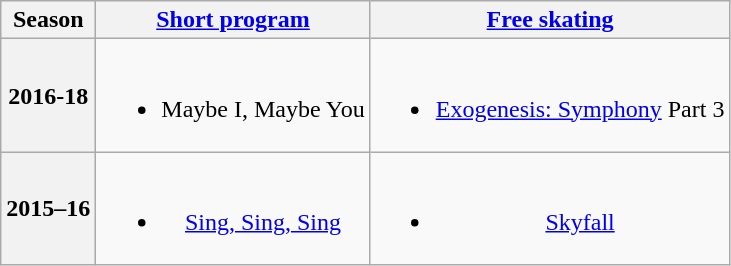<table class=wikitable style=text-align:center>
<tr>
<th>Season</th>
<th><a href='#'>Short program</a></th>
<th><a href='#'>Free skating</a></th>
</tr>
<tr>
<th>2016-18 <br> </th>
<td><br><ul><li>Maybe I, Maybe You <br></li></ul></td>
<td><br><ul><li><a href='#'>Exogenesis: Symphony</a> Part 3 <br></li></ul></td>
</tr>
<tr>
<th>2015–16 <br> </th>
<td><br><ul><li><a href='#'>Sing, Sing, Sing</a> <br></li></ul></td>
<td><br><ul><li><a href='#'>Skyfall</a> <br></li></ul></td>
</tr>
</table>
